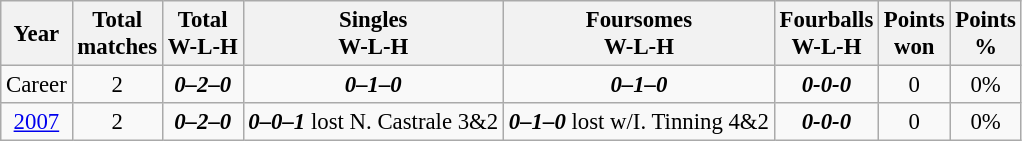<table class="wikitable" style="text-align:center; font-size: 95%;">
<tr>
<th>Year</th>
<th>Total<br>matches</th>
<th>Total<br>W-L-H</th>
<th>Singles<br>W-L-H</th>
<th>Foursomes<br>W-L-H</th>
<th>Fourballs<br>W-L-H</th>
<th>Points<br>won</th>
<th>Points<br>%</th>
</tr>
<tr>
<td>Career</td>
<td>2</td>
<td><strong><em>0–2–0</em></strong></td>
<td><strong><em>0–1–0</em></strong></td>
<td><strong><em>0–1–0</em></strong></td>
<td><strong><em>0-0-0</em></strong></td>
<td>0</td>
<td>0%</td>
</tr>
<tr>
<td><a href='#'>2007</a></td>
<td>2</td>
<td><strong><em>0–2–0</em></strong></td>
<td><strong><em>0–0–1</em></strong> lost N. Castrale 3&2</td>
<td><strong><em>0–1–0</em></strong> lost w/I. Tinning 4&2</td>
<td><strong><em>0-0-0</em></strong></td>
<td>0</td>
<td>0%</td>
</tr>
</table>
